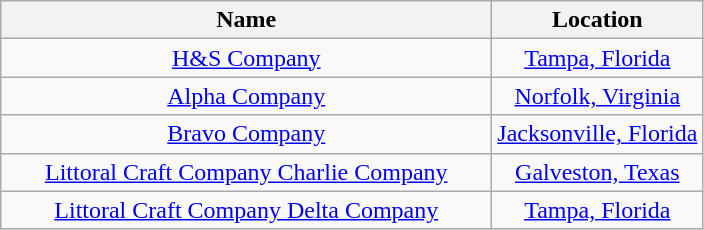<table class="wikitable" style="text-align: center;">
<tr>
<th style="width:20em">Name</th>
<th>Location</th>
</tr>
<tr>
<td align="center"><a href='#'>H&S Company</a></td>
<td><a href='#'>Tampa, Florida</a></td>
</tr>
<tr>
<td align="center"><a href='#'>Alpha Company</a></td>
<td><a href='#'>Norfolk, Virginia</a></td>
</tr>
<tr>
<td align="center"><a href='#'>Bravo Company</a></td>
<td><a href='#'>Jacksonville, Florida</a></td>
</tr>
<tr>
<td align="center"><a href='#'>Littoral Craft Company Charlie Company</a></td>
<td><a href='#'>Galveston, Texas</a></td>
</tr>
<tr>
<td align="center"><a href='#'>Littoral Craft Company Delta Company</a></td>
<td><a href='#'>Tampa, Florida</a></td>
</tr>
</table>
